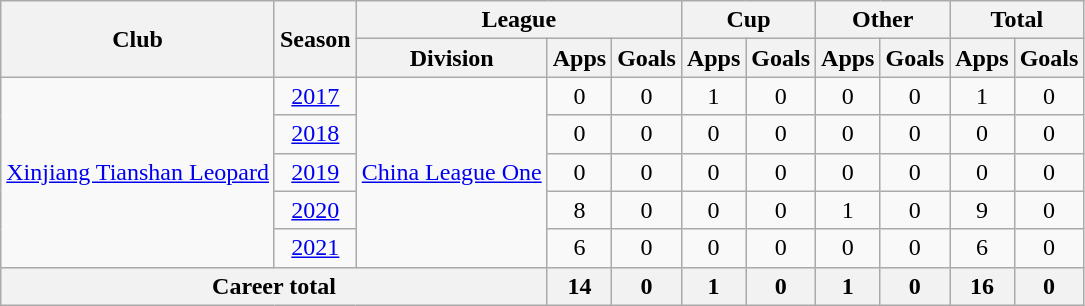<table class="wikitable" style="text-align: center">
<tr>
<th rowspan="2">Club</th>
<th rowspan="2">Season</th>
<th colspan="3">League</th>
<th colspan="2">Cup</th>
<th colspan="2">Other</th>
<th colspan="2">Total</th>
</tr>
<tr>
<th>Division</th>
<th>Apps</th>
<th>Goals</th>
<th>Apps</th>
<th>Goals</th>
<th>Apps</th>
<th>Goals</th>
<th>Apps</th>
<th>Goals</th>
</tr>
<tr>
<td rowspan="5"><a href='#'>Xinjiang Tianshan Leopard</a></td>
<td><a href='#'>2017</a></td>
<td rowspan="5"><a href='#'>China League One</a></td>
<td>0</td>
<td>0</td>
<td>1</td>
<td>0</td>
<td>0</td>
<td>0</td>
<td>1</td>
<td>0</td>
</tr>
<tr>
<td><a href='#'>2018</a></td>
<td>0</td>
<td>0</td>
<td>0</td>
<td>0</td>
<td>0</td>
<td>0</td>
<td>0</td>
<td>0</td>
</tr>
<tr>
<td><a href='#'>2019</a></td>
<td>0</td>
<td>0</td>
<td>0</td>
<td>0</td>
<td>0</td>
<td>0</td>
<td>0</td>
<td>0</td>
</tr>
<tr>
<td><a href='#'>2020</a></td>
<td>8</td>
<td>0</td>
<td>0</td>
<td>0</td>
<td>1</td>
<td>0</td>
<td>9</td>
<td>0</td>
</tr>
<tr>
<td><a href='#'>2021</a></td>
<td>6</td>
<td>0</td>
<td>0</td>
<td>0</td>
<td>0</td>
<td>0</td>
<td>6</td>
<td>0</td>
</tr>
<tr>
<th colspan=3>Career total</th>
<th>14</th>
<th>0</th>
<th>1</th>
<th>0</th>
<th>1</th>
<th>0</th>
<th>16</th>
<th>0</th>
</tr>
</table>
